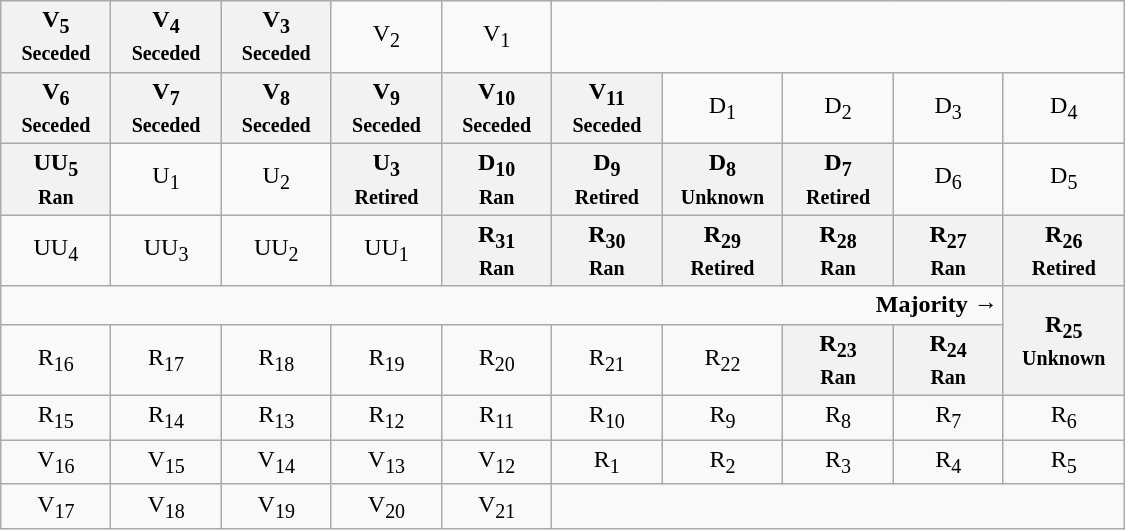<table class="wikitable" style="text-align:center" width=750px>
<tr>
<th>V<sub>5</sub><br><small>Seceded</small></th>
<th>V<sub>4</sub><br><small>Seceded</small></th>
<th>V<sub>3</sub><br><small>Seceded</small></th>
<td>V<sub>2</sub></td>
<td>V<sub>1</sub></td>
<td colspan=5></td>
</tr>
<tr>
<th width=50px >V<sub>6</sub><br><small>Seceded</small></th>
<th width=50px >V<sub>7</sub><br><small>Seceded</small></th>
<th width=50px >V<sub>8</sub><br><small>Seceded</small></th>
<th width=50px >V<sub>9</sub><br><small>Seceded</small></th>
<th width=50px >V<sub>10</sub><br><small>Seceded</small></th>
<th width=50px >V<sub>11</sub><br><small>Seceded</small></th>
<td width=50px >D<sub>1</sub></td>
<td width=50px >D<sub>2</sub></td>
<td width=50px >D<sub>3</sub></td>
<td width=50px >D<sub>4</sub></td>
</tr>
<tr>
<th>UU<sub>5</sub><br><small>Ran</small></th>
<td>U<sub>1</sub></td>
<td>U<sub>2</sub></td>
<th>U<sub>3</sub><br><small>Retired</small></th>
<th>D<sub>10</sub><br><small>Ran</small></th>
<th>D<sub>9</sub><br><small>Retired</small></th>
<th>D<sub>8</sub><br><small>Unknown</small></th>
<th>D<sub>7</sub><br><small>Retired</small></th>
<td>D<sub>6</sub></td>
<td>D<sub>5</sub></td>
</tr>
<tr>
<td>UU<sub>4</sub></td>
<td>UU<sub>3</sub></td>
<td>UU<sub>2</sub></td>
<td>UU<sub>1</sub></td>
<th>R<sub>31</sub><br><small>Ran</small></th>
<th>R<sub>30</sub><br><small>Ran</small></th>
<th>R<sub>29</sub><br><small>Retired</small></th>
<th>R<sub>28</sub><br><small>Ran</small></th>
<th>R<sub>27</sub><br><small>Ran</small></th>
<th>R<sub>26</sub><br><small>Retired</small></th>
</tr>
<tr>
<td colspan=9 align=right><strong>Majority →</strong></td>
<th rowspan=2 >R<sub>25</sub><br><small>Unknown</small></th>
</tr>
<tr>
<td>R<sub>16</sub></td>
<td>R<sub>17</sub></td>
<td>R<sub>18</sub></td>
<td>R<sub>19</sub></td>
<td>R<sub>20</sub></td>
<td>R<sub>21</sub></td>
<td>R<sub>22</sub></td>
<th>R<sub>23</sub><br><small>Ran</small></th>
<th>R<sub>24</sub><br><small>Ran</small></th>
</tr>
<tr>
<td>R<sub>15</sub></td>
<td>R<sub>14</sub></td>
<td>R<sub>13</sub></td>
<td>R<sub>12</sub></td>
<td>R<sub>11</sub></td>
<td>R<sub>10</sub></td>
<td>R<sub>9</sub></td>
<td>R<sub>8</sub></td>
<td>R<sub>7</sub></td>
<td>R<sub>6</sub></td>
</tr>
<tr>
<td>V<sub>16</sub></td>
<td>V<sub>15</sub></td>
<td>V<sub>14</sub></td>
<td>V<sub>13</sub></td>
<td>V<sub>12</sub></td>
<td>R<sub>1</sub></td>
<td>R<sub>2</sub></td>
<td>R<sub>3</sub></td>
<td>R<sub>4</sub></td>
<td>R<sub>5</sub></td>
</tr>
<tr>
<td>V<sub>17</sub></td>
<td>V<sub>18</sub></td>
<td>V<sub>19</sub></td>
<td>V<sub>20</sub></td>
<td>V<sub>21</sub></td>
<td colspan=5></td>
</tr>
</table>
